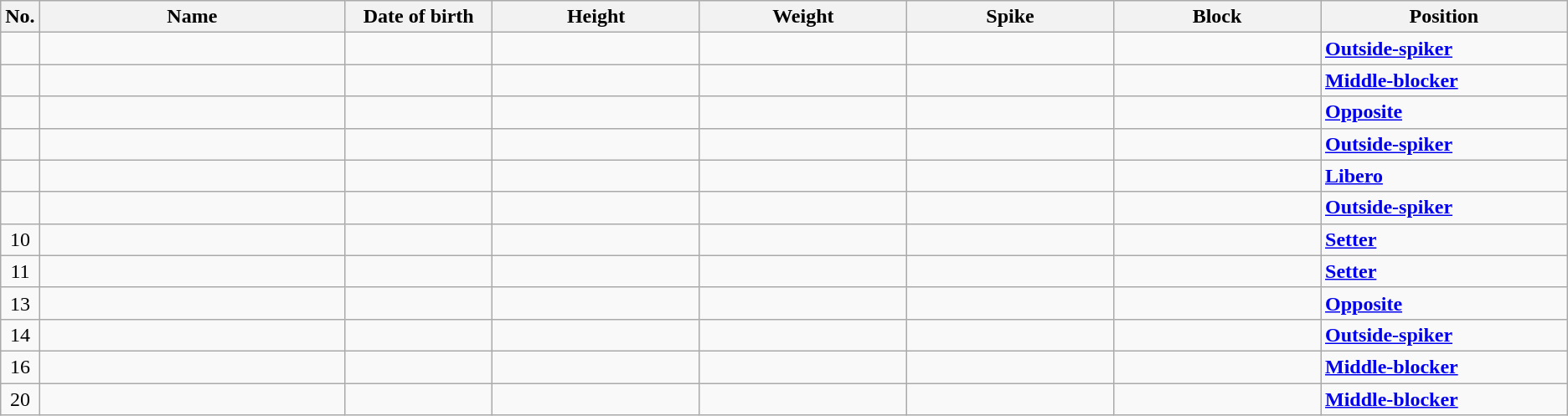<table class="wikitable sortable" style="font-size:100%; text-align:center;">
<tr>
<th>No.</th>
<th style="width:15em">Name</th>
<th style="width:7em">Date of birth</th>
<th style="width:10em">Height</th>
<th style="width:10em">Weight</th>
<th style="width:10em">Spike</th>
<th style="width:10em">Block</th>
<th style="width:12em">Position</th>
</tr>
<tr>
<td></td>
<td align=left></td>
<td align=right></td>
<td></td>
<td></td>
<td></td>
<td></td>
<td align=left><strong><a href='#'>Outside-spiker</a></strong></td>
</tr>
<tr>
<td></td>
<td align=left></td>
<td align=right></td>
<td></td>
<td></td>
<td></td>
<td></td>
<td align=left><strong><a href='#'>Middle-blocker</a></strong></td>
</tr>
<tr>
<td></td>
<td align=left></td>
<td align=right></td>
<td></td>
<td></td>
<td></td>
<td></td>
<td align=left><strong><a href='#'>Opposite</a></strong></td>
</tr>
<tr>
<td></td>
<td align=left></td>
<td align=right></td>
<td></td>
<td></td>
<td></td>
<td></td>
<td align=left><strong><a href='#'>Outside-spiker</a></strong></td>
</tr>
<tr>
<td></td>
<td align=left></td>
<td align=right></td>
<td></td>
<td></td>
<td></td>
<td></td>
<td align=left><strong><a href='#'>Libero</a></strong></td>
</tr>
<tr>
<td></td>
<td align=left></td>
<td align=right></td>
<td></td>
<td></td>
<td></td>
<td></td>
<td align=left><strong><a href='#'>Outside-spiker</a></strong></td>
</tr>
<tr>
<td>10</td>
<td align=left></td>
<td align=right></td>
<td></td>
<td></td>
<td></td>
<td></td>
<td align=left><strong><a href='#'>Setter</a></strong></td>
</tr>
<tr>
<td>11</td>
<td align=left></td>
<td align=right></td>
<td></td>
<td></td>
<td></td>
<td></td>
<td align=left><strong><a href='#'>Setter</a></strong></td>
</tr>
<tr>
<td>13</td>
<td align=left></td>
<td align=right></td>
<td></td>
<td></td>
<td></td>
<td></td>
<td align=left><strong><a href='#'>Opposite</a></strong></td>
</tr>
<tr>
<td>14</td>
<td align=left></td>
<td align=right></td>
<td></td>
<td></td>
<td></td>
<td></td>
<td align=left><strong><a href='#'>Outside-spiker</a></strong></td>
</tr>
<tr>
<td>16</td>
<td align=left></td>
<td align=right></td>
<td></td>
<td></td>
<td></td>
<td></td>
<td align=left><strong><a href='#'>Middle-blocker</a></strong></td>
</tr>
<tr>
<td>20</td>
<td align=left></td>
<td align=right></td>
<td></td>
<td></td>
<td></td>
<td></td>
<td align=left><strong><a href='#'>Middle-blocker</a></strong></td>
</tr>
</table>
